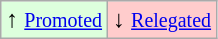<table class="wikitable" align="center">
<tr>
<td bgcolor="#ddffdd">↑ <small><a href='#'>Promoted</a></small></td>
<td bgcolor="#ffcccc">↓ <small><a href='#'>Relegated</a></small></td>
</tr>
</table>
